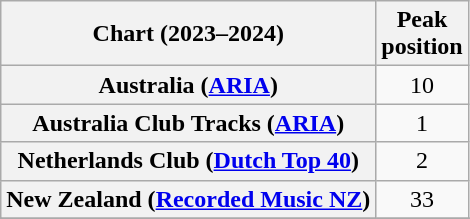<table class="wikitable sortable plainrowheaders" style="text-align:center">
<tr>
<th scope="col">Chart (2023–2024)</th>
<th scope="col">Peak<br>position</th>
</tr>
<tr>
<th scope="row">Australia (<a href='#'>ARIA</a>)</th>
<td>10</td>
</tr>
<tr>
<th scope="row">Australia Club Tracks (<a href='#'>ARIA</a>)</th>
<td>1</td>
</tr>
<tr>
<th scope="row">Netherlands Club (<a href='#'>Dutch Top 40</a>)</th>
<td>2</td>
</tr>
<tr>
<th scope="row">New Zealand (<a href='#'>Recorded Music NZ</a>)</th>
<td>33</td>
</tr>
<tr>
</tr>
<tr>
</tr>
</table>
